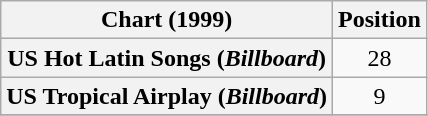<table class="wikitable plainrowheaders sortable" style="text-align:center;">
<tr>
<th scope="col">Chart (1999)</th>
<th scope="col">Position</th>
</tr>
<tr>
<th scope="row">US Hot Latin Songs (<em>Billboard</em>)</th>
<td>28</td>
</tr>
<tr>
<th scope="row">US Tropical Airplay (<em>Billboard</em>)</th>
<td>9</td>
</tr>
<tr>
</tr>
</table>
